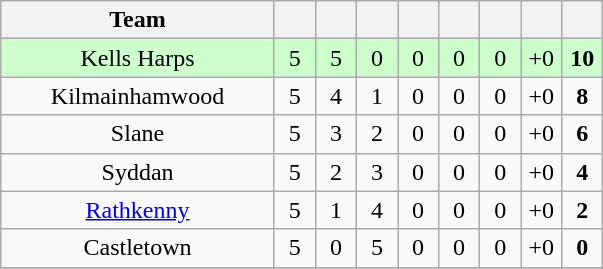<table class="wikitable" style="text-align:center">
<tr>
<th width="175">Team</th>
<th width="20"></th>
<th width="20"></th>
<th width="20"></th>
<th width="20"></th>
<th width="20"></th>
<th width="20"></th>
<th width="20"></th>
<th width="20"></th>
</tr>
<tr style="background:#cfc;">
<td>Kells Harps</td>
<td>5</td>
<td>5</td>
<td>0</td>
<td>0</td>
<td>0</td>
<td>0</td>
<td>+0</td>
<td><strong>10</strong></td>
</tr>
<tr>
<td>Kilmainhamwood</td>
<td>5</td>
<td>4</td>
<td>1</td>
<td>0</td>
<td>0</td>
<td>0</td>
<td>+0</td>
<td><strong>8</strong></td>
</tr>
<tr>
<td>Slane</td>
<td>5</td>
<td>3</td>
<td>2</td>
<td>0</td>
<td>0</td>
<td>0</td>
<td>+0</td>
<td><strong>6</strong></td>
</tr>
<tr>
<td>Syddan</td>
<td>5</td>
<td>2</td>
<td>3</td>
<td>0</td>
<td>0</td>
<td>0</td>
<td>+0</td>
<td><strong>4</strong></td>
</tr>
<tr>
<td><a href='#'>Rathkenny</a></td>
<td>5</td>
<td>1</td>
<td>4</td>
<td>0</td>
<td>0</td>
<td>0</td>
<td>+0</td>
<td><strong>2</strong></td>
</tr>
<tr>
<td>Castletown</td>
<td>5</td>
<td>0</td>
<td>5</td>
<td>0</td>
<td>0</td>
<td>0</td>
<td>+0</td>
<td><strong>0</strong></td>
</tr>
<tr>
</tr>
</table>
